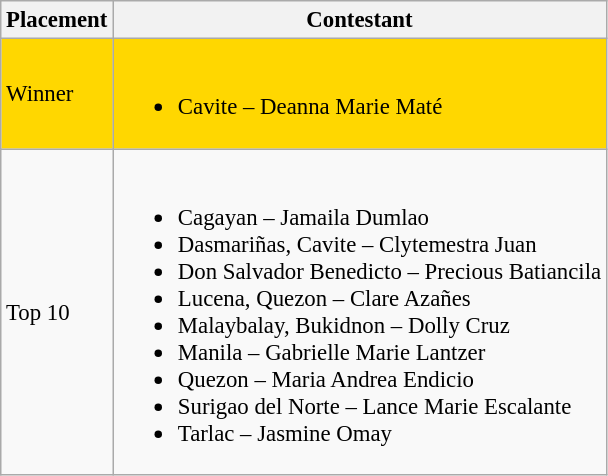<table class="wikitable sortable" style="font-size:95%;">
<tr>
<th>Placement</th>
<th>Contestant</th>
</tr>
<tr style="background:gold;">
<td>Winner</td>
<td><br><ul><li>Cavite – Deanna Marie Maté</li></ul></td>
</tr>
<tr>
<td>Top 10</td>
<td><br><ul><li>Cagayan – Jamaila Dumlao</li><li>Dasmariñas, Cavite – Clytemestra Juan</li><li>Don Salvador Benedicto – Precious Batiancila</li><li>Lucena, Quezon – Clare Azañes</li><li>Malaybalay, Bukidnon – Dolly Cruz</li><li>Manila – Gabrielle Marie Lantzer</li><li>Quezon – Maria Andrea Endicio</li><li>Surigao del Norte – Lance Marie Escalante</li><li>Tarlac – Jasmine Omay</li></ul></td>
</tr>
</table>
